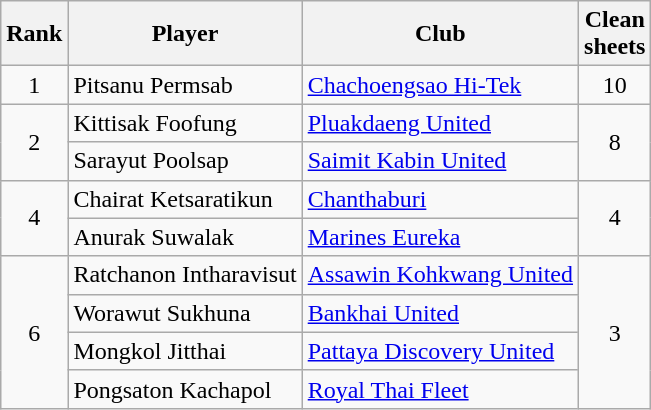<table class="wikitable" style="text-align:center">
<tr>
<th>Rank</th>
<th>Player</th>
<th>Club</th>
<th>Clean<br>sheets</th>
</tr>
<tr>
<td>1</td>
<td align="left"> Pitsanu Permsab</td>
<td align="left"><a href='#'>Chachoengsao Hi-Tek</a></td>
<td>10</td>
</tr>
<tr>
<td rowspan="2">2</td>
<td align="left"> Kittisak Foofung</td>
<td align="left"><a href='#'>Pluakdaeng United</a></td>
<td rowspan="2">8</td>
</tr>
<tr>
<td align="left"> Sarayut Poolsap</td>
<td align="left"><a href='#'>Saimit Kabin United</a></td>
</tr>
<tr>
<td rowspan="2">4</td>
<td align="left"> Chairat Ketsaratikun</td>
<td align="left"><a href='#'>Chanthaburi</a></td>
<td rowspan="2">4</td>
</tr>
<tr>
<td align="left"> Anurak Suwalak</td>
<td align="left"><a href='#'>Marines Eureka</a></td>
</tr>
<tr>
<td rowspan="4">6</td>
<td align="left"> Ratchanon Intharavisut</td>
<td align="left"><a href='#'>Assawin Kohkwang United</a></td>
<td rowspan="4">3</td>
</tr>
<tr>
<td align="left"> Worawut Sukhuna</td>
<td align="left"><a href='#'>Bankhai United</a></td>
</tr>
<tr>
<td align="left"> Mongkol Jitthai</td>
<td align="left"><a href='#'>Pattaya Discovery United</a></td>
</tr>
<tr>
<td align="left"> Pongsaton Kachapol</td>
<td align="left"><a href='#'>Royal Thai Fleet</a></td>
</tr>
</table>
